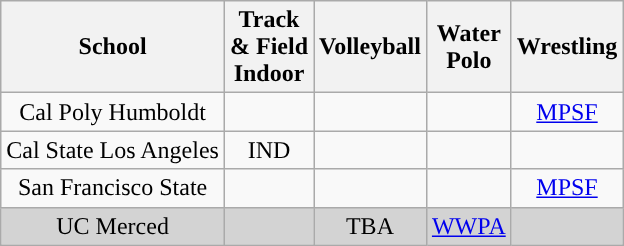<table class="wikitable" style="text-align:center;">
<tr>
<th>School</th>
<th>Track<br>& Field<br>Indoor</th>
<th>Volleyball</th>
<th>Water<br>Polo</th>
<th>Wrestling</th>
</tr>
<tr>
<td>Cal Poly Humboldt</td>
<td></td>
<td></td>
<td></td>
<td><a href='#'>MPSF</a></td>
</tr>
<tr>
<td>Cal State Los Angeles</td>
<td>IND</td>
<td></td>
<td></td>
<td></td>
</tr>
<tr>
<td>San Francisco State</td>
<td></td>
<td></td>
<td></td>
<td><a href='#'>MPSF</a></td>
</tr>
<tr bgcolor=lightgray>
<td>UC Merced</td>
<td></td>
<td>TBA</td>
<td><a href='#'>WWPA</a></td>
<td></td>
</tr>
</table>
